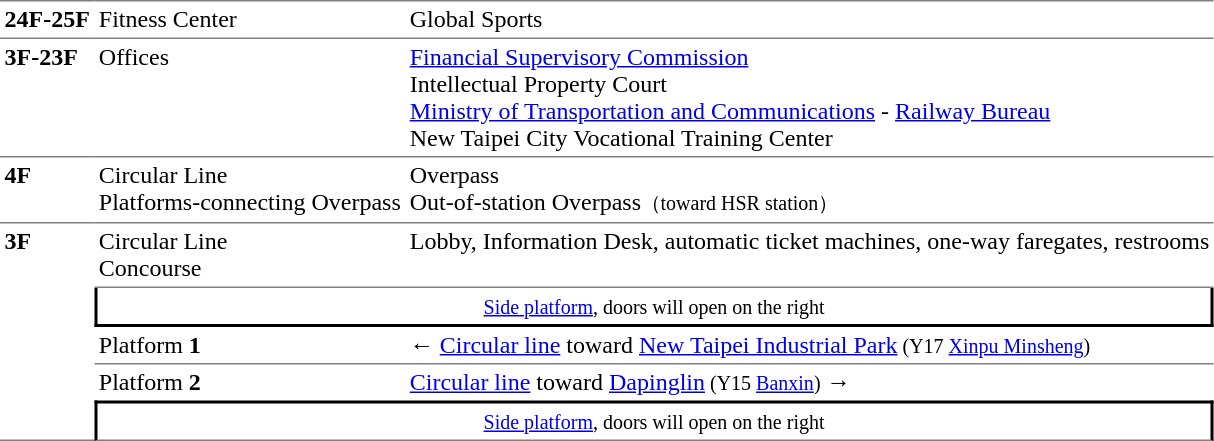<table border=0 cellspacing=0 cellpadding=3>
<tr>
<td style="border-bottom:solid 1px gray;border-top:solid 1px gray;" valign=top><strong>24F-25F</strong></td>
<td style="border-top:solid 1px gray;border-bottom:solid 1px gray;" valign=top>Fitness Center</td>
<td style="border-top:solid 1px gray;border-bottom:solid 1px gray;" valign=top>Global Sports</td>
</tr>
<tr>
<td style="border-bottom:solid 1px gray;" valign=top><strong>3F-23F</strong></td>
<td style="border-bottom:solid 1px gray;" valign=top>Offices</td>
<td style="border-bottom:solid 1px gray;" valign=top><a href='#'>Financial Supervisory Commission</a><br>Intellectual Property Court<br><a href='#'>Ministry of Transportation and Communications</a> - <a href='#'>Railway Bureau</a><br>New Taipei City Vocational Training Center</td>
</tr>
<tr>
<td style="border-bottom:solid 1px gray;" valign=top><strong>4F</strong></td>
<td style="border-bottom:solid 1px gray;" valign=top>Circular Line<br>Platforms-connecting Overpass</td>
<td style="border-bottom:solid 1px gray;" valign=top>Overpass<br>Out-of-station Overpass<small>（toward HSR station）</small></td>
</tr>
<tr>
<td style="border-bottom:solid 1px gray;" rowspan=13 valign=top><strong>3F</strong></td>
</tr>
<tr>
<td style="border-bottom:solid 1px gray;" rowspan=1 valign=top>Circular Line<br>Concourse</td>
<td style="border-bottom:solid 1px gray;" rowspan=1 valign=top>Lobby, Information Desk, automatic ticket machines, one-way faregates, restrooms</td>
</tr>
<tr>
<td style="border-right:solid 2px black;border-left:solid 2px black;border-bottom:solid 2px black;text-align:center;" colspan=2><small><a href='#'>Side platform</a>, doors will open on the right</small></td>
</tr>
<tr>
<td style="border-bottom:solid 1px gray;">Platform <span><strong>1</strong></span></td>
<td style="border-bottom:solid 1px gray;">←  <a href='#'>Circular line</a> toward <a href='#'>New Taipei Industrial Park</a><small> (Y17 <a href='#'>Xinpu Minsheng</a>)</small></td>
</tr>
<tr>
<td>Platform <span><strong>2</strong></span></td>
<td> <a href='#'>Circular line</a> toward <a href='#'>Dapinglin</a><small> (Y15 <a href='#'>Banxin</a>)</small> →</td>
</tr>
<tr>
<td style="border-top:solid 2px black;border-right:solid 2px black;border-left:solid 2px black;border-bottom:solid 1px gray;text-align:center;" colspan=2><small><a href='#'>Side platform</a>, doors will open on the right</small></td>
</tr>
</table>
